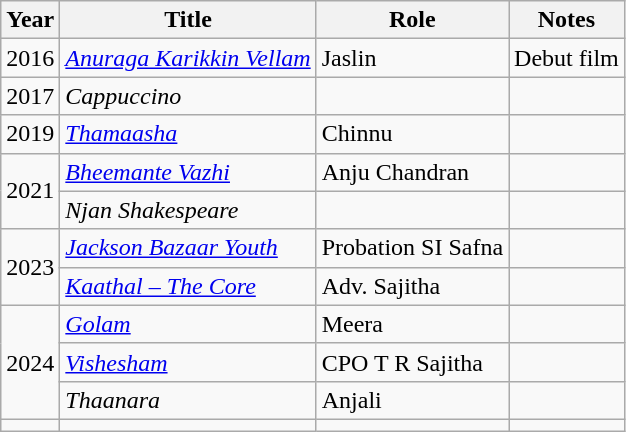<table class="wikitable sortable">
<tr>
<th>Year</th>
<th>Title</th>
<th>Role</th>
<th class="unsortable">Notes</th>
</tr>
<tr>
<td>2016</td>
<td><em><a href='#'>Anuraga Karikkin Vellam</a></em></td>
<td>Jaslin</td>
<td>Debut film</td>
</tr>
<tr>
<td>2017</td>
<td><em>Cappuccino</em></td>
<td></td>
<td></td>
</tr>
<tr>
<td>2019</td>
<td><em><a href='#'>Thamaasha</a></em></td>
<td>Chinnu</td>
<td></td>
</tr>
<tr>
<td rowspan=2>2021</td>
<td><em><a href='#'>Bheemante Vazhi</a></em></td>
<td>Anju Chandran</td>
<td></td>
</tr>
<tr>
<td><em>Njan Shakespeare</em></td>
<td></td>
</tr>
<tr>
<td rowspan=2>2023</td>
<td><em><a href='#'>Jackson Bazaar Youth</a></em></td>
<td>Probation SI Safna</td>
<td></td>
</tr>
<tr>
<td><em><a href='#'>Kaathal – The Core</a></em></td>
<td>Adv. Sajitha</td>
<td></td>
</tr>
<tr>
<td rowspan=3>2024</td>
<td><em><a href='#'>Golam</a></em></td>
<td>Meera</td>
<td></td>
</tr>
<tr>
<td><em><a href='#'>Vishesham</a></em></td>
<td>CPO T R Sajitha</td>
<td></td>
</tr>
<tr>
<td><em>Thaanara</em></td>
<td>Anjali</td>
<td></td>
</tr>
<tr>
<td></td>
<td></td>
<td></td>
<td></td>
</tr>
</table>
